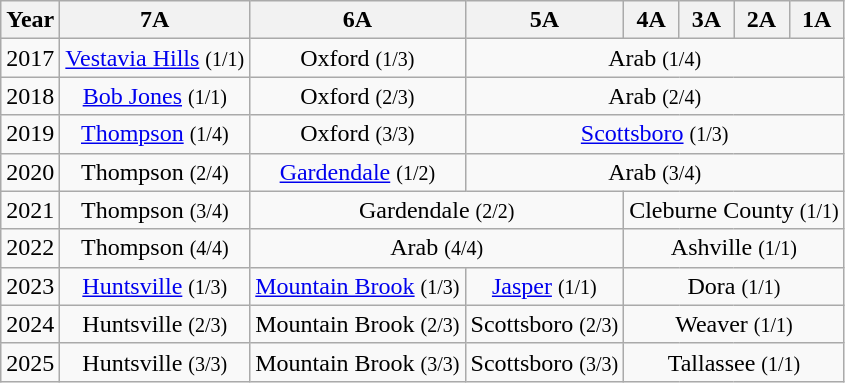<table class="wikitable" style="text-align:center">
<tr>
<th>Year</th>
<th>7A</th>
<th>6A</th>
<th>5A</th>
<th>4A</th>
<th>3A</th>
<th>2A</th>
<th>1A</th>
</tr>
<tr>
<td>2017</td>
<td><a href='#'>Vestavia Hills</a> <small>(1/1)</small></td>
<td>Oxford <small>(1/3)</small></td>
<td colspan="5">Arab <small>(1/4)</small></td>
</tr>
<tr>
<td>2018</td>
<td><a href='#'>Bob Jones</a> <small>(1/1)</small></td>
<td>Oxford <small>(2/3)</small></td>
<td colspan="5">Arab <small>(2/4)</small></td>
</tr>
<tr>
<td>2019</td>
<td><a href='#'>Thompson</a> <small>(1/4)</small></td>
<td>Oxford <small>(3/3)</small></td>
<td colspan="5"><a href='#'>Scottsboro</a> <small>(1/3)</small></td>
</tr>
<tr>
<td>2020</td>
<td>Thompson <small>(2/4)</small></td>
<td><a href='#'>Gardendale</a> <small>(1/2)</small></td>
<td colspan="5">Arab <small>(3/4)</small></td>
</tr>
<tr>
<td>2021</td>
<td>Thompson <small>(3/4)</small></td>
<td colspan="2">Gardendale <small>(2/2)</small></td>
<td colspan="4">Cleburne County <small>(1/1)</small></td>
</tr>
<tr>
<td>2022</td>
<td>Thompson <small>(4/4)</small></td>
<td colspan="2">Arab <small>(4/4)</small></td>
<td colspan="4">Ashville <small>(1/1)</small></td>
</tr>
<tr>
<td>2023</td>
<td><a href='#'>Huntsville</a> <small>(1/3)</small></td>
<td><a href='#'>Mountain Brook</a> <small>(1/3)</small></td>
<td><a href='#'>Jasper</a> <small>(1/1)</small></td>
<td colspan="4">Dora <small>(1/1)</small></td>
</tr>
<tr>
<td>2024</td>
<td>Huntsville <small>(2/3)</small></td>
<td>Mountain Brook <small>(2/3)</small></td>
<td>Scottsboro <small>(2/3)</small></td>
<td colspan="4">Weaver <small>(1/1)</small></td>
</tr>
<tr>
<td>2025</td>
<td>Huntsville <small>(3/3)</small></td>
<td>Mountain Brook <small>(3/3)</small></td>
<td>Scottsboro <small>(3/3)</small></td>
<td colspan="4">Tallassee <small>(1/1)</small></td>
</tr>
</table>
